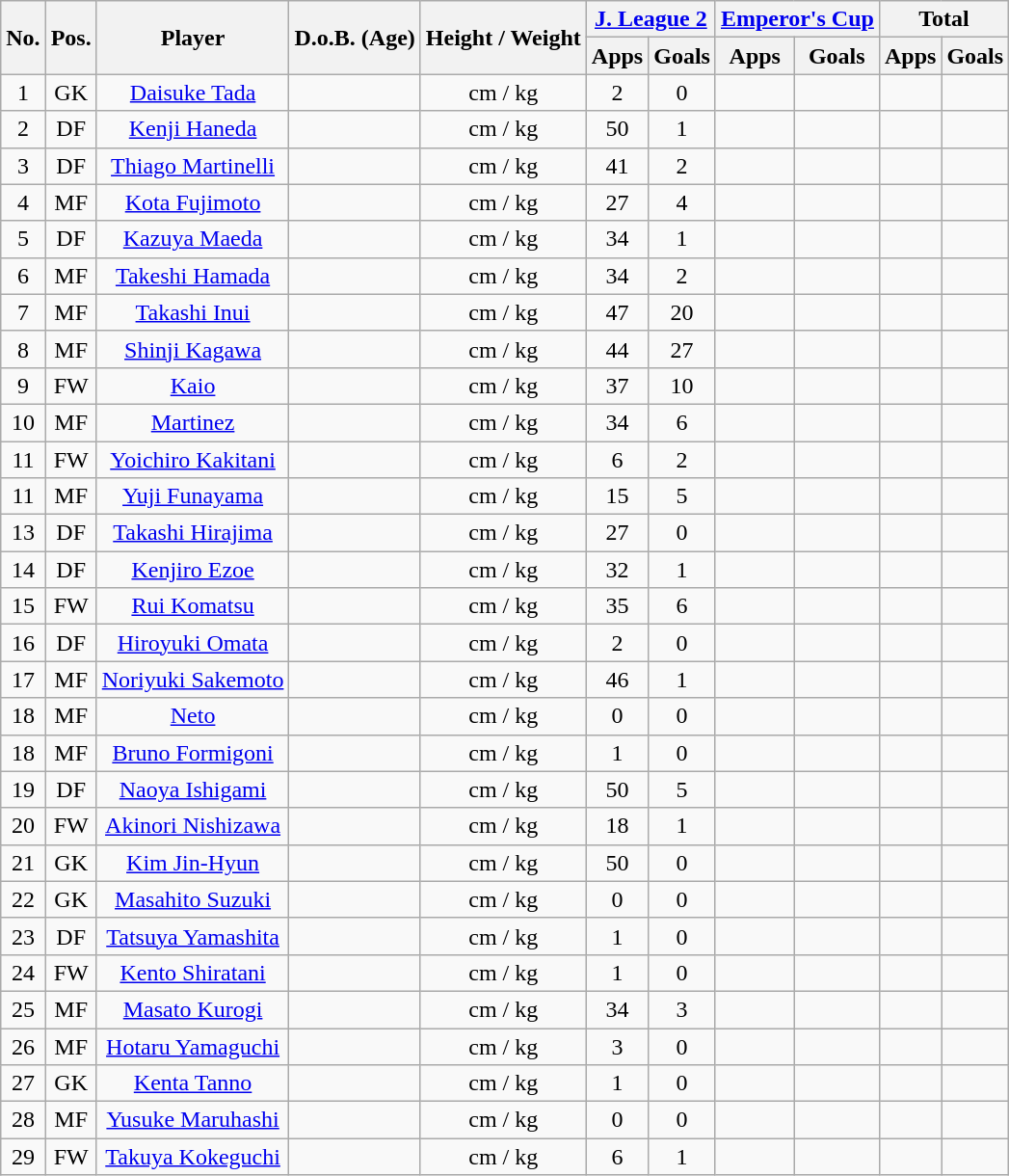<table class="wikitable" style="text-align:center;">
<tr>
<th rowspan="2">No.</th>
<th rowspan="2">Pos.</th>
<th rowspan="2">Player</th>
<th rowspan="2">D.o.B. (Age)</th>
<th rowspan="2">Height / Weight</th>
<th colspan="2"><a href='#'>J. League 2</a></th>
<th colspan="2"><a href='#'>Emperor's Cup</a></th>
<th colspan="2">Total</th>
</tr>
<tr>
<th>Apps</th>
<th>Goals</th>
<th>Apps</th>
<th>Goals</th>
<th>Apps</th>
<th>Goals</th>
</tr>
<tr>
<td>1</td>
<td>GK</td>
<td><a href='#'>Daisuke Tada</a></td>
<td></td>
<td>cm / kg</td>
<td>2</td>
<td>0</td>
<td></td>
<td></td>
<td></td>
<td></td>
</tr>
<tr>
<td>2</td>
<td>DF</td>
<td><a href='#'>Kenji Haneda</a></td>
<td></td>
<td>cm / kg</td>
<td>50</td>
<td>1</td>
<td></td>
<td></td>
<td></td>
<td></td>
</tr>
<tr>
<td>3</td>
<td>DF</td>
<td><a href='#'>Thiago Martinelli</a></td>
<td></td>
<td>cm / kg</td>
<td>41</td>
<td>2</td>
<td></td>
<td></td>
<td></td>
<td></td>
</tr>
<tr>
<td>4</td>
<td>MF</td>
<td><a href='#'>Kota Fujimoto</a></td>
<td></td>
<td>cm / kg</td>
<td>27</td>
<td>4</td>
<td></td>
<td></td>
<td></td>
<td></td>
</tr>
<tr>
<td>5</td>
<td>DF</td>
<td><a href='#'>Kazuya Maeda</a></td>
<td></td>
<td>cm / kg</td>
<td>34</td>
<td>1</td>
<td></td>
<td></td>
<td></td>
<td></td>
</tr>
<tr>
<td>6</td>
<td>MF</td>
<td><a href='#'>Takeshi Hamada</a></td>
<td></td>
<td>cm / kg</td>
<td>34</td>
<td>2</td>
<td></td>
<td></td>
<td></td>
<td></td>
</tr>
<tr>
<td>7</td>
<td>MF</td>
<td><a href='#'>Takashi Inui</a></td>
<td></td>
<td>cm / kg</td>
<td>47</td>
<td>20</td>
<td></td>
<td></td>
<td></td>
<td></td>
</tr>
<tr>
<td>8</td>
<td>MF</td>
<td><a href='#'>Shinji Kagawa</a></td>
<td></td>
<td>cm / kg</td>
<td>44</td>
<td>27</td>
<td></td>
<td></td>
<td></td>
<td></td>
</tr>
<tr>
<td>9</td>
<td>FW</td>
<td><a href='#'>Kaio</a></td>
<td></td>
<td>cm / kg</td>
<td>37</td>
<td>10</td>
<td></td>
<td></td>
<td></td>
<td></td>
</tr>
<tr>
<td>10</td>
<td>MF</td>
<td><a href='#'>Martinez</a></td>
<td></td>
<td>cm / kg</td>
<td>34</td>
<td>6</td>
<td></td>
<td></td>
<td></td>
<td></td>
</tr>
<tr>
<td>11</td>
<td>FW</td>
<td><a href='#'>Yoichiro Kakitani</a></td>
<td></td>
<td>cm / kg</td>
<td>6</td>
<td>2</td>
<td></td>
<td></td>
<td></td>
<td></td>
</tr>
<tr>
<td>11</td>
<td>MF</td>
<td><a href='#'>Yuji Funayama</a></td>
<td></td>
<td>cm / kg</td>
<td>15</td>
<td>5</td>
<td></td>
<td></td>
<td></td>
<td></td>
</tr>
<tr>
<td>13</td>
<td>DF</td>
<td><a href='#'>Takashi Hirajima</a></td>
<td></td>
<td>cm / kg</td>
<td>27</td>
<td>0</td>
<td></td>
<td></td>
<td></td>
<td></td>
</tr>
<tr>
<td>14</td>
<td>DF</td>
<td><a href='#'>Kenjiro Ezoe</a></td>
<td></td>
<td>cm / kg</td>
<td>32</td>
<td>1</td>
<td></td>
<td></td>
<td></td>
<td></td>
</tr>
<tr>
<td>15</td>
<td>FW</td>
<td><a href='#'>Rui Komatsu</a></td>
<td></td>
<td>cm / kg</td>
<td>35</td>
<td>6</td>
<td></td>
<td></td>
<td></td>
<td></td>
</tr>
<tr>
<td>16</td>
<td>DF</td>
<td><a href='#'>Hiroyuki Omata</a></td>
<td></td>
<td>cm / kg</td>
<td>2</td>
<td>0</td>
<td></td>
<td></td>
<td></td>
<td></td>
</tr>
<tr>
<td>17</td>
<td>MF</td>
<td><a href='#'>Noriyuki Sakemoto</a></td>
<td></td>
<td>cm / kg</td>
<td>46</td>
<td>1</td>
<td></td>
<td></td>
<td></td>
<td></td>
</tr>
<tr>
<td>18</td>
<td>MF</td>
<td><a href='#'>Neto</a></td>
<td></td>
<td>cm / kg</td>
<td>0</td>
<td>0</td>
<td></td>
<td></td>
<td></td>
<td></td>
</tr>
<tr>
<td>18</td>
<td>MF</td>
<td><a href='#'>Bruno Formigoni</a></td>
<td></td>
<td>cm / kg</td>
<td>1</td>
<td>0</td>
<td></td>
<td></td>
<td></td>
<td></td>
</tr>
<tr>
<td>19</td>
<td>DF</td>
<td><a href='#'>Naoya Ishigami</a></td>
<td></td>
<td>cm / kg</td>
<td>50</td>
<td>5</td>
<td></td>
<td></td>
<td></td>
<td></td>
</tr>
<tr>
<td>20</td>
<td>FW</td>
<td><a href='#'>Akinori Nishizawa</a></td>
<td></td>
<td>cm / kg</td>
<td>18</td>
<td>1</td>
<td></td>
<td></td>
<td></td>
<td></td>
</tr>
<tr>
<td>21</td>
<td>GK</td>
<td><a href='#'>Kim Jin-Hyun</a></td>
<td></td>
<td>cm / kg</td>
<td>50</td>
<td>0</td>
<td></td>
<td></td>
<td></td>
<td></td>
</tr>
<tr>
<td>22</td>
<td>GK</td>
<td><a href='#'>Masahito Suzuki</a></td>
<td></td>
<td>cm / kg</td>
<td>0</td>
<td>0</td>
<td></td>
<td></td>
<td></td>
<td></td>
</tr>
<tr>
<td>23</td>
<td>DF</td>
<td><a href='#'>Tatsuya Yamashita</a></td>
<td></td>
<td>cm / kg</td>
<td>1</td>
<td>0</td>
<td></td>
<td></td>
<td></td>
<td></td>
</tr>
<tr>
<td>24</td>
<td>FW</td>
<td><a href='#'>Kento Shiratani</a></td>
<td></td>
<td>cm / kg</td>
<td>1</td>
<td>0</td>
<td></td>
<td></td>
<td></td>
<td></td>
</tr>
<tr>
<td>25</td>
<td>MF</td>
<td><a href='#'>Masato Kurogi</a></td>
<td></td>
<td>cm / kg</td>
<td>34</td>
<td>3</td>
<td></td>
<td></td>
<td></td>
<td></td>
</tr>
<tr>
<td>26</td>
<td>MF</td>
<td><a href='#'>Hotaru Yamaguchi</a></td>
<td></td>
<td>cm / kg</td>
<td>3</td>
<td>0</td>
<td></td>
<td></td>
<td></td>
<td></td>
</tr>
<tr>
<td>27</td>
<td>GK</td>
<td><a href='#'>Kenta Tanno</a></td>
<td></td>
<td>cm / kg</td>
<td>1</td>
<td>0</td>
<td></td>
<td></td>
<td></td>
<td></td>
</tr>
<tr>
<td>28</td>
<td>MF</td>
<td><a href='#'>Yusuke Maruhashi</a></td>
<td></td>
<td>cm / kg</td>
<td>0</td>
<td>0</td>
<td></td>
<td></td>
<td></td>
<td></td>
</tr>
<tr>
<td>29</td>
<td>FW</td>
<td><a href='#'>Takuya Kokeguchi</a></td>
<td></td>
<td>cm / kg</td>
<td>6</td>
<td>1</td>
<td></td>
<td></td>
<td></td>
<td></td>
</tr>
</table>
